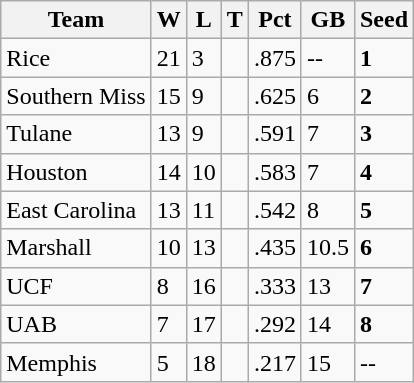<table class="wikitable">
<tr>
<th>Team</th>
<th>W</th>
<th>L</th>
<th>T</th>
<th>Pct</th>
<th>GB</th>
<th>Seed</th>
</tr>
<tr>
<td>Rice</td>
<td>21</td>
<td>3</td>
<td></td>
<td>.875</td>
<td>--</td>
<td><strong>1</strong></td>
</tr>
<tr>
<td>Southern Miss</td>
<td>15</td>
<td>9</td>
<td></td>
<td>.625</td>
<td>6</td>
<td><strong>2</strong></td>
</tr>
<tr>
<td>Tulane</td>
<td>13</td>
<td>9</td>
<td></td>
<td>.591</td>
<td>7</td>
<td><strong>3</strong></td>
</tr>
<tr>
<td>Houston</td>
<td>14</td>
<td>10</td>
<td></td>
<td>.583</td>
<td>7</td>
<td><strong>4</strong></td>
</tr>
<tr>
<td>East Carolina</td>
<td>13</td>
<td>11</td>
<td></td>
<td>.542</td>
<td>8</td>
<td><strong>5</strong></td>
</tr>
<tr>
<td>Marshall</td>
<td>10</td>
<td>13</td>
<td></td>
<td>.435</td>
<td>10.5</td>
<td><strong>6</strong></td>
</tr>
<tr>
<td>UCF</td>
<td>8</td>
<td>16</td>
<td></td>
<td>.333</td>
<td>13</td>
<td><strong>7</strong></td>
</tr>
<tr>
<td>UAB</td>
<td>7</td>
<td>17</td>
<td></td>
<td>.292</td>
<td>14</td>
<td><strong>8</strong></td>
</tr>
<tr>
<td>Memphis</td>
<td>5</td>
<td>18</td>
<td></td>
<td>.217</td>
<td>15</td>
<td>--</td>
</tr>
</table>
